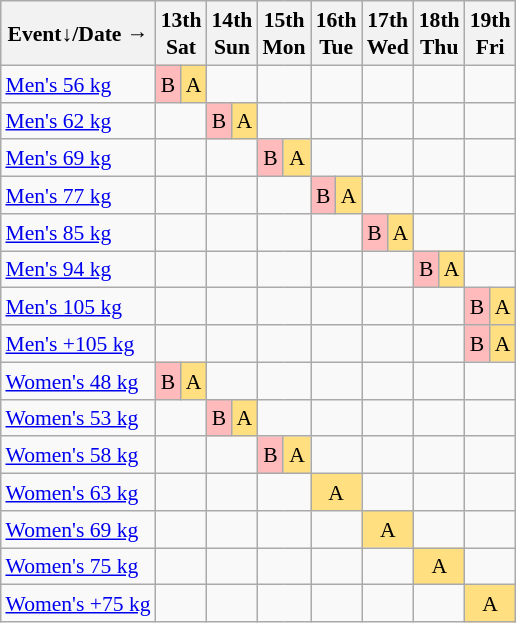<table class="wikitable" style="margin:0.5em auto; font-size:90%; line-height:1.25em; text-align:center;">
<tr>
<th>Event↓/Date →</th>
<th colspan=2>13th<br>Sat</th>
<th colspan=2>14th<br>Sun</th>
<th colspan=2>15th<br>Mon</th>
<th colspan=2>16th<br>Tue</th>
<th colspan=2>17th<br>Wed</th>
<th colspan=2>18th<br>Thu</th>
<th colspan=2>19th<br>Fri</th>
</tr>
<tr>
<td align="left"><a href='#'>Men's 56 kg</a></td>
<td bgcolor="#FFBBBB">B</td>
<td bgcolor="#FFDF80">A</td>
<td colspan=2></td>
<td colspan=2></td>
<td colspan=2></td>
<td colspan=2></td>
<td colspan=2></td>
<td colspan=2></td>
</tr>
<tr>
<td align="left"><a href='#'>Men's 62 kg</a></td>
<td colspan=2></td>
<td bgcolor="#FFBBBB">B</td>
<td bgcolor="#FFDF80">A</td>
<td colspan=2></td>
<td colspan=2></td>
<td colspan=2></td>
<td colspan=2></td>
<td colspan=2></td>
</tr>
<tr>
<td align="left"><a href='#'>Men's 69 kg</a></td>
<td colspan=2></td>
<td colspan=2></td>
<td bgcolor="#FFBBBB">B</td>
<td bgcolor="#FFDF80">A</td>
<td colspan=2></td>
<td colspan=2></td>
<td colspan=2></td>
<td colspan=2></td>
</tr>
<tr>
<td align="left"><a href='#'>Men's 77 kg</a></td>
<td colspan=2></td>
<td colspan=2></td>
<td colspan=2></td>
<td bgcolor="#FFBBBB">B</td>
<td bgcolor="#FFDF80">A</td>
<td colspan=2></td>
<td colspan=2></td>
<td colspan=2></td>
</tr>
<tr>
<td align="left"><a href='#'>Men's 85 kg</a></td>
<td colspan=2></td>
<td colspan=2></td>
<td colspan=2></td>
<td colspan=2></td>
<td bgcolor="#FFBBBB">B</td>
<td bgcolor="#FFDF80">A</td>
<td colspan=2></td>
<td colspan=2></td>
</tr>
<tr>
<td align="left"><a href='#'>Men's 94 kg</a></td>
<td colspan=2></td>
<td colspan=2></td>
<td colspan=2></td>
<td colspan=2></td>
<td colspan=2></td>
<td bgcolor="#FFBBBB">B</td>
<td bgcolor="#FFDF80">A</td>
<td colspan=2></td>
</tr>
<tr>
<td align="left"><a href='#'>Men's 105 kg</a></td>
<td colspan=2></td>
<td colspan=2></td>
<td colspan=2></td>
<td colspan=2></td>
<td colspan=2></td>
<td colspan=2></td>
<td bgcolor="#FFBBBB">B</td>
<td bgcolor="#FFDF80">A</td>
</tr>
<tr>
<td align="left"><a href='#'>Men's +105 kg</a></td>
<td colspan=2></td>
<td colspan=2></td>
<td colspan=2></td>
<td colspan=2></td>
<td colspan=2></td>
<td colspan=2></td>
<td bgcolor="#FFBBBB">B</td>
<td bgcolor="#FFDF80">A</td>
</tr>
<tr>
<td align="left"><a href='#'>Women's 48 kg</a></td>
<td bgcolor="#FFBBBB">B</td>
<td bgcolor="#FFDF80">A</td>
<td colspan=2></td>
<td colspan=2></td>
<td colspan=2></td>
<td colspan=2></td>
<td colspan=2></td>
<td colspan=2></td>
</tr>
<tr>
<td align="left"><a href='#'>Women's 53 kg</a></td>
<td colspan=2></td>
<td bgcolor="#FFBBBB">B</td>
<td bgcolor="#FFDF80">A</td>
<td colspan=2></td>
<td colspan=2></td>
<td colspan=2></td>
<td colspan=2></td>
<td colspan=2></td>
</tr>
<tr>
<td align="left"><a href='#'>Women's 58 kg</a></td>
<td colspan=2></td>
<td colspan=2></td>
<td bgcolor="#FFBBBB">B</td>
<td bgcolor="#FFDF80">A</td>
<td colspan=2></td>
<td colspan=2></td>
<td colspan=2></td>
<td colspan=2></td>
</tr>
<tr>
<td align="left"><a href='#'>Women's 63 kg</a></td>
<td colspan=2></td>
<td colspan=2></td>
<td colspan=2></td>
<td colspan=2 bgcolor="#FFDF80">A</td>
<td colspan=2></td>
<td colspan=2></td>
<td colspan=2></td>
</tr>
<tr>
<td align="left"><a href='#'>Women's 69 kg</a></td>
<td colspan=2></td>
<td colspan=2></td>
<td colspan=2></td>
<td colspan=2></td>
<td colspan=2 bgcolor="#FFDF80">A</td>
<td colspan=2></td>
<td colspan=2></td>
</tr>
<tr>
<td align="left"><a href='#'>Women's 75 kg</a></td>
<td colspan=2></td>
<td colspan=2></td>
<td colspan=2></td>
<td colspan=2></td>
<td colspan=2></td>
<td colspan=2 bgcolor="#FFDF80">A</td>
<td colspan=2></td>
</tr>
<tr>
<td align="left"><a href='#'>Women's +75 kg</a></td>
<td colspan=2></td>
<td colspan=2></td>
<td colspan=2></td>
<td colspan=2></td>
<td colspan=2></td>
<td colspan=2></td>
<td colspan=2 bgcolor="#FFDF80">A</td>
</tr>
</table>
